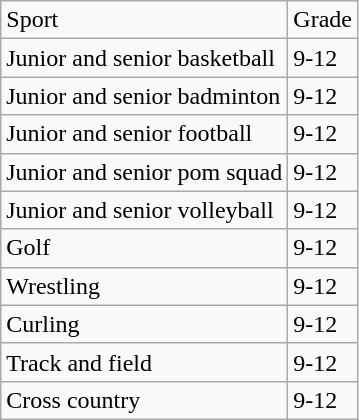<table class="wikitable">
<tr>
<td>Sport</td>
<td>Grade</td>
</tr>
<tr>
<td>Junior and senior basketball</td>
<td>9-12</td>
</tr>
<tr>
<td>Junior and senior badminton</td>
<td>9-12</td>
</tr>
<tr>
<td>Junior and senior football</td>
<td>9-12</td>
</tr>
<tr>
<td>Junior and senior pom squad</td>
<td>9-12</td>
</tr>
<tr>
<td>Junior and senior volleyball</td>
<td>9-12</td>
</tr>
<tr>
<td>Golf</td>
<td>9-12</td>
</tr>
<tr>
<td>Wrestling</td>
<td>9-12</td>
</tr>
<tr>
<td>Curling</td>
<td>9-12</td>
</tr>
<tr>
<td>Track and field</td>
<td>9-12</td>
</tr>
<tr>
<td>Cross country</td>
<td>9-12</td>
</tr>
</table>
